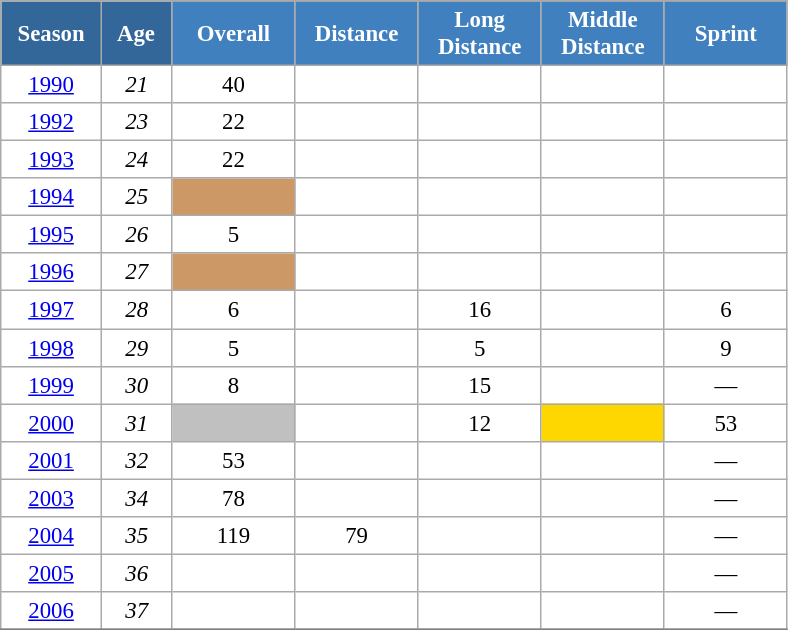<table class="wikitable" style="font-size:95%; text-align:center; border:grey solid 1px; border-collapse:collapse; background:#ffffff;">
<tr>
<th style="background-color:#369; color:white; width:60px;" rowspan="2"> Season </th>
<th style="background-color:#369; color:white; width:40px;" rowspan="2"> Age </th>
</tr>
<tr>
<th style="background-color:#4180be; color:white; width:75px;">Overall</th>
<th style="background-color:#4180be; color:white; width:75px;">Distance</th>
<th style="background-color:#4180be; color:white; width:75px;">Long Distance</th>
<th style="background-color:#4180be; color:white; width:75px;">Middle Distance</th>
<th style="background-color:#4180be; color:white; width:75px;">Sprint</th>
</tr>
<tr>
<td><a href='#'>1990</a></td>
<td><em>21</em></td>
<td>40</td>
<td></td>
<td></td>
<td></td>
<td></td>
</tr>
<tr>
<td><a href='#'>1992</a></td>
<td><em>23</em></td>
<td>22</td>
<td></td>
<td></td>
<td></td>
<td></td>
</tr>
<tr>
<td><a href='#'>1993</a></td>
<td><em>24</em></td>
<td>22</td>
<td></td>
<td></td>
<td></td>
<td></td>
</tr>
<tr>
<td><a href='#'>1994</a></td>
<td><em>25</em></td>
<td style="background:#c96;"></td>
<td></td>
<td></td>
<td></td>
<td></td>
</tr>
<tr>
<td><a href='#'>1995</a></td>
<td><em>26</em></td>
<td>5</td>
<td></td>
<td></td>
<td></td>
<td></td>
</tr>
<tr>
<td><a href='#'>1996</a></td>
<td><em>27</em></td>
<td style="background:#c96;"></td>
<td></td>
<td></td>
<td></td>
<td></td>
</tr>
<tr>
<td><a href='#'>1997</a></td>
<td><em>28</em></td>
<td>6</td>
<td></td>
<td>16</td>
<td></td>
<td>6</td>
</tr>
<tr>
<td><a href='#'>1998</a></td>
<td><em>29</em></td>
<td>5</td>
<td></td>
<td>5</td>
<td></td>
<td>9</td>
</tr>
<tr>
<td><a href='#'>1999</a></td>
<td><em>30</em></td>
<td>8</td>
<td></td>
<td>15</td>
<td></td>
<td>—</td>
</tr>
<tr>
<td><a href='#'>2000</a></td>
<td><em>31</em></td>
<td style="background:silver;"></td>
<td></td>
<td>12</td>
<td style="background:gold;"></td>
<td>53</td>
</tr>
<tr>
<td><a href='#'>2001</a></td>
<td><em>32</em></td>
<td>53</td>
<td></td>
<td></td>
<td></td>
<td>—</td>
</tr>
<tr>
<td><a href='#'>2003</a></td>
<td><em>34</em></td>
<td>78</td>
<td></td>
<td></td>
<td></td>
<td>—</td>
</tr>
<tr>
<td><a href='#'>2004</a></td>
<td><em>35</em></td>
<td>119</td>
<td>79</td>
<td></td>
<td></td>
<td>—</td>
</tr>
<tr>
<td><a href='#'>2005</a></td>
<td><em>36</em></td>
<td></td>
<td></td>
<td></td>
<td></td>
<td>—</td>
</tr>
<tr>
<td><a href='#'>2006</a></td>
<td><em>37</em></td>
<td></td>
<td></td>
<td></td>
<td></td>
<td>—</td>
</tr>
<tr>
</tr>
</table>
